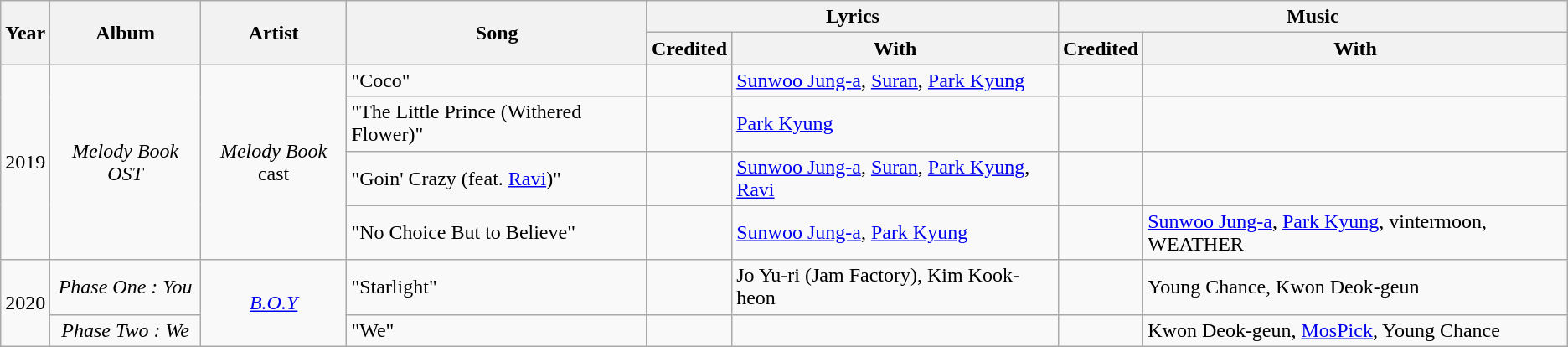<table class="wikitable">
<tr>
<th rowspan="2">Year</th>
<th rowspan="2">Album</th>
<th rowspan="2">Artist</th>
<th rowspan="2">Song</th>
<th colspan="2">Lyrics</th>
<th colspan="2">Music</th>
</tr>
<tr>
<th>Credited</th>
<th>With</th>
<th>Credited</th>
<th>With</th>
</tr>
<tr>
<td rowspan="4">2019</td>
<td rowspan="4" style="text-align:center;"><em>Melody Book OST</em></td>
<td rowspan="4" style="text-align:center;"><em>Melody Book</em> cast</td>
<td>"Coco"</td>
<td></td>
<td><a href='#'>Sunwoo Jung-a</a>, <a href='#'>Suran</a>, <a href='#'>Park Kyung</a></td>
<td></td>
<td></td>
</tr>
<tr>
<td>"The Little Prince (Withered Flower)"</td>
<td></td>
<td><a href='#'>Park Kyung</a></td>
<td></td>
<td></td>
</tr>
<tr>
<td>"Goin' Crazy (feat. <a href='#'>Ravi</a>)"</td>
<td></td>
<td><a href='#'>Sunwoo Jung-a</a>, <a href='#'>Suran</a>, <a href='#'>Park Kyung</a>, <a href='#'>Ravi</a></td>
<td></td>
<td></td>
</tr>
<tr>
<td>"No Choice But to Believe"</td>
<td></td>
<td><a href='#'>Sunwoo Jung-a</a>, <a href='#'>Park Kyung</a></td>
<td></td>
<td><a href='#'>Sunwoo Jung-a</a>, <a href='#'>Park Kyung</a>, vintermoon, WEATHER</td>
</tr>
<tr>
<td rowspan="2">2020</td>
<td style="text-align:center;"><em>Phase One : You</em></td>
<td rowspan="2" style="text-align:center;"><em><a href='#'>B.O.Y</a></em></td>
<td>"Starlight"</td>
<td></td>
<td>Jo Yu-ri (Jam Factory), Kim Kook-heon</td>
<td></td>
<td>Young Chance, Kwon Deok-geun</td>
</tr>
<tr>
<td style="text-align:center;"><em>Phase Two : We</em></td>
<td>"We"</td>
<td></td>
<td></td>
<td></td>
<td>Kwon Deok-geun, <a href='#'>MosPick</a>, Young Chance</td>
</tr>
</table>
